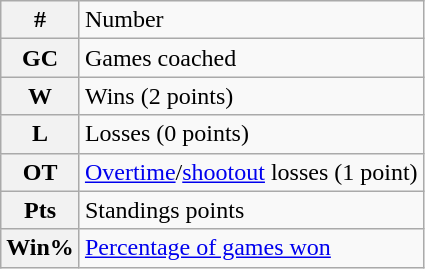<table class="wikitable">
<tr>
<th scope=row><strong>#</strong></th>
<td>Number</td>
</tr>
<tr>
<th scope=row><strong>GC</strong></th>
<td>Games coached</td>
</tr>
<tr>
<th scope=row><strong>W</strong></th>
<td>Wins (2 points)</td>
</tr>
<tr>
<th scope=row><strong>L</strong></th>
<td>Losses (0 points)</td>
</tr>
<tr>
<th scope=row><strong>OT</strong></th>
<td><a href='#'>Overtime</a>/<a href='#'>shootout</a> losses (1 point)</td>
</tr>
<tr>
<th scope=row><strong>Pts</strong></th>
<td>Standings points</td>
</tr>
<tr>
<th scope=row><strong>Win%</strong></th>
<td><a href='#'>Percentage of games won</a><br></td>
</tr>
</table>
